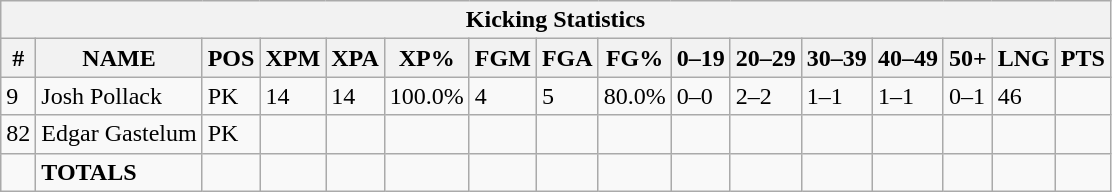<table class="wikitable sortable collapsible collapsed">
<tr>
<th colspan="16">Kicking Statistics</th>
</tr>
<tr>
<th>#</th>
<th>NAME</th>
<th>POS</th>
<th>XPM</th>
<th>XPA</th>
<th>XP%</th>
<th>FGM</th>
<th>FGA</th>
<th>FG%</th>
<th>0–19</th>
<th>20–29</th>
<th>30–39</th>
<th>40–49</th>
<th>50+</th>
<th>LNG</th>
<th>PTS</th>
</tr>
<tr>
<td>9</td>
<td>Josh Pollack</td>
<td>PK</td>
<td>14</td>
<td>14</td>
<td>100.0%</td>
<td>4</td>
<td>5</td>
<td>80.0%</td>
<td>0–0</td>
<td>2–2</td>
<td>1–1</td>
<td>1–1</td>
<td>0–1</td>
<td>46</td>
<td></td>
</tr>
<tr>
<td>82</td>
<td>Edgar Gastelum</td>
<td>PK</td>
<td></td>
<td></td>
<td></td>
<td></td>
<td></td>
<td></td>
<td></td>
<td></td>
<td></td>
<td></td>
<td></td>
<td></td>
<td></td>
</tr>
<tr>
<td></td>
<td><strong>TOTALS</strong></td>
<td></td>
<td></td>
<td></td>
<td></td>
<td></td>
<td></td>
<td></td>
<td></td>
<td></td>
<td></td>
<td></td>
<td></td>
<td></td>
<td></td>
</tr>
</table>
